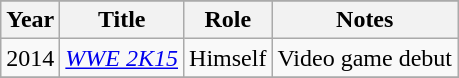<table class="wikitable sortable">
<tr>
</tr>
<tr>
<th>Year</th>
<th>Title</th>
<th>Role</th>
<th>Notes</th>
</tr>
<tr>
<td>2014</td>
<td><em><a href='#'>WWE 2K15</a></em></td>
<td>Himself</td>
<td>Video game debut</td>
</tr>
<tr>
</tr>
</table>
